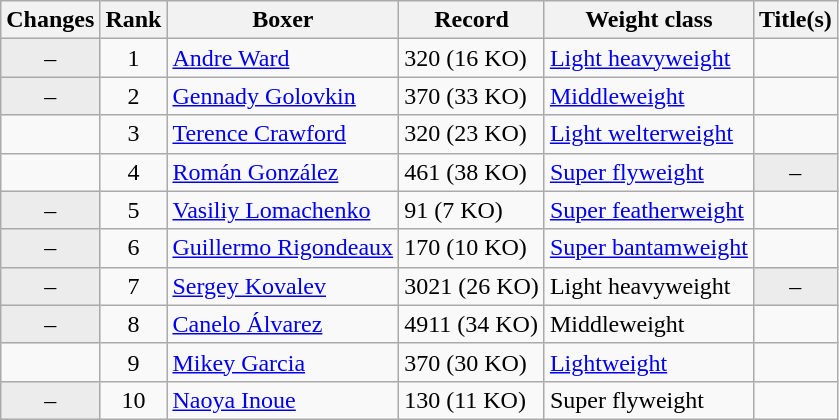<table class="wikitable ">
<tr>
<th>Changes</th>
<th>Rank</th>
<th>Boxer</th>
<th>Record</th>
<th>Weight class</th>
<th>Title(s)</th>
</tr>
<tr>
<td align=center bgcolor=#ECECEC>–</td>
<td align=center>1</td>
<td><a href='#'>Andre Ward</a></td>
<td>320 (16 KO)</td>
<td><a href='#'>Light heavyweight</a></td>
<td></td>
</tr>
<tr>
<td align=center bgcolor=#ECECEC>–</td>
<td align=center>2</td>
<td><a href='#'>Gennady Golovkin</a></td>
<td>370 (33 KO)</td>
<td><a href='#'>Middleweight</a></td>
<td></td>
</tr>
<tr>
<td align=center></td>
<td align=center>3</td>
<td><a href='#'>Terence Crawford</a></td>
<td>320 (23 KO)</td>
<td><a href='#'>Light welterweight</a></td>
<td></td>
</tr>
<tr>
<td align=center></td>
<td align=center>4</td>
<td><a href='#'>Román González</a></td>
<td>461 (38 KO)</td>
<td><a href='#'>Super flyweight</a></td>
<td align=center bgcolor=#ECECEC data-sort-value="Z">–</td>
</tr>
<tr>
<td align=center bgcolor=#ECECEC>–</td>
<td align=center>5</td>
<td><a href='#'>Vasiliy Lomachenko</a></td>
<td>91 (7 KO)</td>
<td><a href='#'>Super featherweight</a></td>
<td></td>
</tr>
<tr>
<td align=center bgcolor=#ECECEC>–</td>
<td align=center>6</td>
<td><a href='#'>Guillermo Rigondeaux</a></td>
<td>170 (10 KO)</td>
<td><a href='#'>Super bantamweight</a></td>
<td></td>
</tr>
<tr>
<td align=center bgcolor=#ECECEC>–</td>
<td align=center>7</td>
<td><a href='#'>Sergey Kovalev</a></td>
<td>3021 (26 KO)</td>
<td>Light heavyweight</td>
<td align=center bgcolor=#ECECEC data-sort-value="Z">–</td>
</tr>
<tr>
<td align=center bgcolor=#ECECEC>–</td>
<td align=center>8</td>
<td><a href='#'>Canelo Álvarez</a></td>
<td>4911 (34 KO)</td>
<td>Middleweight</td>
<td></td>
</tr>
<tr>
<td align=center></td>
<td align=center>9</td>
<td><a href='#'>Mikey Garcia</a></td>
<td>370 (30 KO)</td>
<td><a href='#'>Lightweight</a></td>
<td></td>
</tr>
<tr>
<td align=center bgcolor=#ECECEC>–</td>
<td align=center>10</td>
<td><a href='#'>Naoya Inoue</a></td>
<td>130 (11 KO)</td>
<td>Super flyweight</td>
<td></td>
</tr>
</table>
